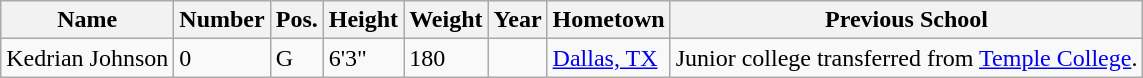<table class="wikitable sortable" border="1">
<tr>
<th>Name</th>
<th>Number</th>
<th>Pos.</th>
<th>Height</th>
<th>Weight</th>
<th>Year</th>
<th>Hometown</th>
<th class="unsortable">Previous School</th>
</tr>
<tr>
<td>Kedrian Johnson</td>
<td>0</td>
<td>G</td>
<td>6'3"</td>
<td>180</td>
<td></td>
<td><a href='#'>Dallas, TX</a></td>
<td>Junior college transferred from <a href='#'>Temple College</a>.</td>
</tr>
</table>
